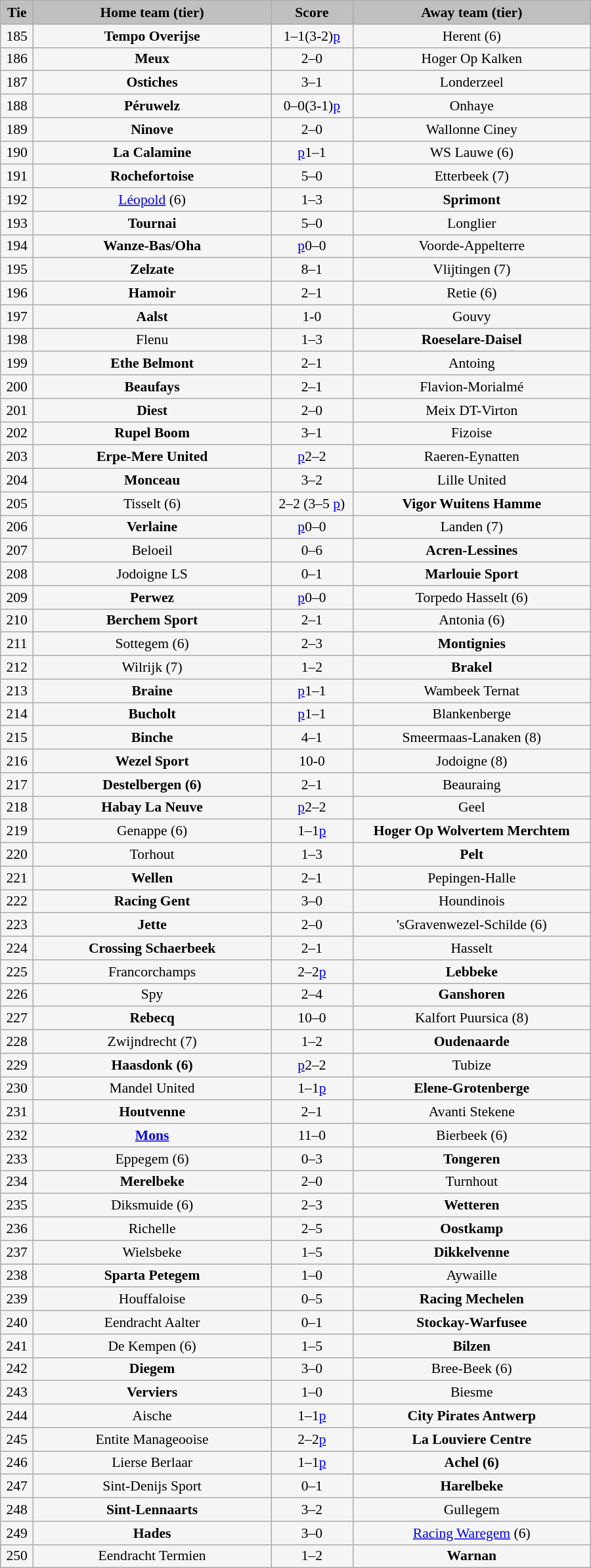<table class="wikitable mw-collapsible" style="width: 600px; background:WhiteSmoke; text-align:center; font-size:90%">
<tr>
<td scope="col" style="width:  5.00%; background:silver;"><strong>Tie</strong></td>
<td scope="col" style="width: 36.25%; background:silver;"><strong>Home team (tier)</strong></td>
<td scope="col" style="width: 12.50%; background:silver;"><strong>Score</strong></td>
<td scope="col" style="width: 36.25%; background:silver;"><strong>Away team (tier)</strong></td>
</tr>
<tr>
<td>185</td>
<td><strong>Tempo Overijse</strong></td>
<td>1–1(3-2)<a href='#'>p</a></td>
<td>Herent (6)</td>
</tr>
<tr>
<td>186</td>
<td><strong>Meux</strong></td>
<td>2–0</td>
<td>Hoger Op Kalken</td>
</tr>
<tr>
<td>187</td>
<td><strong>Ostiches</strong></td>
<td>3–1</td>
<td>Londerzeel</td>
</tr>
<tr>
<td>188</td>
<td><strong>Péruwelz</strong></td>
<td>0–0(3-1)<a href='#'>p</a></td>
<td>Onhaye</td>
</tr>
<tr>
<td>189</td>
<td><strong>Ninove</strong></td>
<td>2–0</td>
<td>Wallonne Ciney</td>
</tr>
<tr>
<td>190</td>
<td><strong>La Calamine</strong></td>
<td><a href='#'>p</a>1–1</td>
<td>WS Lauwe (6)</td>
</tr>
<tr>
<td>191</td>
<td><strong>Rochefortoise</strong></td>
<td>5–0</td>
<td>Etterbeek (7)</td>
</tr>
<tr>
<td>192</td>
<td><a href='#'>Léopold</a> (6)</td>
<td>1–3</td>
<td><strong>Sprimont</strong></td>
</tr>
<tr>
<td>193</td>
<td><strong>Tournai</strong></td>
<td>5–0</td>
<td>Longlier</td>
</tr>
<tr>
<td>194</td>
<td><strong>Wanze-Bas/Oha</strong></td>
<td><a href='#'>p</a>0–0</td>
<td>Voorde-Appelterre</td>
</tr>
<tr>
<td>195</td>
<td><strong>Zelzate</strong></td>
<td>8–1</td>
<td>Vlijtingen (7)</td>
</tr>
<tr>
<td>196</td>
<td><strong>Hamoir</strong></td>
<td>2–1</td>
<td>Retie (6)</td>
</tr>
<tr>
<td>197</td>
<td><strong>Aalst</strong></td>
<td>1-0</td>
<td>Gouvy</td>
</tr>
<tr>
<td>198</td>
<td>Flenu</td>
<td>1–3</td>
<td><strong>Roeselare-Daisel</strong></td>
</tr>
<tr>
<td>199</td>
<td><strong>Ethe Belmont</strong></td>
<td>2–1</td>
<td>Antoing</td>
</tr>
<tr>
<td>200</td>
<td><strong>Beaufays</strong></td>
<td>2–1</td>
<td>Flavion-Morialmé</td>
</tr>
<tr>
<td>201</td>
<td><strong>Diest</strong></td>
<td>2–0</td>
<td>Meix DT-Virton</td>
</tr>
<tr>
<td>202</td>
<td><strong>Rupel Boom</strong></td>
<td>3–1</td>
<td>Fizoise</td>
</tr>
<tr>
<td>203</td>
<td><strong>Erpe-Mere United</strong></td>
<td><a href='#'>p</a>2–2</td>
<td>Raeren-Eynatten</td>
</tr>
<tr>
<td>204</td>
<td><strong>Monceau</strong></td>
<td>3–2</td>
<td>Lille United</td>
</tr>
<tr>
<td>205</td>
<td>Tisselt (6)</td>
<td>2–2 (3–5 <a href='#'>p</a>)</td>
<td><strong>Vigor Wuitens Hamme</strong></td>
</tr>
<tr>
<td>206</td>
<td><strong>Verlaine</strong></td>
<td><a href='#'>p</a>0–0</td>
<td>Landen (7)</td>
</tr>
<tr>
<td>207</td>
<td>Beloeil</td>
<td>0–6</td>
<td><strong>Acren-Lessines</strong></td>
</tr>
<tr>
<td>208</td>
<td>Jodoigne LS</td>
<td>0–1</td>
<td><strong>Marlouie Sport</strong></td>
</tr>
<tr>
<td>209</td>
<td><strong>Perwez</strong></td>
<td><a href='#'>p</a>0–0</td>
<td>Torpedo Hasselt (6)</td>
</tr>
<tr>
<td>210</td>
<td><strong>Berchem Sport</strong></td>
<td>2–1</td>
<td>Antonia (6)</td>
</tr>
<tr>
<td>211</td>
<td>Sottegem (6)</td>
<td>2–3</td>
<td><strong>Montignies</strong></td>
</tr>
<tr>
<td>212</td>
<td>Wilrijk (7)</td>
<td>1–2</td>
<td><strong>Brakel</strong></td>
</tr>
<tr>
<td>213</td>
<td><strong>Braine</strong></td>
<td><a href='#'>p</a>1–1</td>
<td>Wambeek Ternat</td>
</tr>
<tr>
<td>214</td>
<td><strong>Bucholt</strong></td>
<td><a href='#'>p</a>1–1</td>
<td>Blankenberge</td>
</tr>
<tr>
<td>215</td>
<td><strong>Binche</strong></td>
<td>4–1</td>
<td>Smeermaas-Lanaken (8)</td>
</tr>
<tr>
<td>216</td>
<td><strong>Wezel Sport</strong></td>
<td>10-0</td>
<td>Jodoigne (8)</td>
</tr>
<tr>
<td>217</td>
<td><strong>Destelbergen (6)</strong></td>
<td>2–1</td>
<td>Beauraing</td>
</tr>
<tr>
<td>218</td>
<td><strong>Habay La Neuve</strong></td>
<td><a href='#'>p</a>2–2</td>
<td>Geel</td>
</tr>
<tr>
<td>219</td>
<td>Genappe (6)</td>
<td>1–1<a href='#'>p</a></td>
<td><strong>Hoger Op Wolvertem Merchtem</strong></td>
</tr>
<tr>
<td>220</td>
<td>Torhout</td>
<td>1–3</td>
<td><strong>Pelt</strong></td>
</tr>
<tr>
<td>221</td>
<td><strong>Wellen</strong></td>
<td>2–1</td>
<td>Pepingen-Halle</td>
</tr>
<tr>
<td>222</td>
<td><strong>Racing Gent</strong></td>
<td>3–0</td>
<td>Houndinois</td>
</tr>
<tr>
<td>223</td>
<td><strong>Jette</strong></td>
<td>2–0</td>
<td>'sGravenwezel-Schilde (6)</td>
</tr>
<tr>
<td>224</td>
<td><strong>Crossing Schaerbeek</strong></td>
<td>2–1</td>
<td>Hasselt</td>
</tr>
<tr>
<td>225</td>
<td>Francorchamps</td>
<td>2–2<a href='#'>p</a></td>
<td><strong>Lebbeke</strong></td>
</tr>
<tr>
<td>226</td>
<td>Spy</td>
<td>2–4</td>
<td><strong>Ganshoren</strong></td>
</tr>
<tr>
<td>227</td>
<td><strong>Rebecq</strong></td>
<td>10–0</td>
<td>Kalfort Puursica (8)</td>
</tr>
<tr>
<td>228</td>
<td>Zwijndrecht (7)</td>
<td>1–2</td>
<td><strong>Oudenaarde</strong></td>
</tr>
<tr>
<td>229</td>
<td><strong>Haasdonk (6)</strong></td>
<td><a href='#'>p</a>2–2</td>
<td>Tubize</td>
</tr>
<tr>
<td>230</td>
<td>Mandel United</td>
<td>1–1<a href='#'>p</a></td>
<td><strong>Elene-Grotenberge</strong></td>
</tr>
<tr>
<td>231</td>
<td><strong>Houtvenne</strong></td>
<td>2–1</td>
<td>Avanti Stekene</td>
</tr>
<tr>
<td>232</td>
<td><strong><a href='#'>Mons</a></strong></td>
<td>11–0</td>
<td>Bierbeek (6)</td>
</tr>
<tr>
<td>233</td>
<td>Eppegem (6)</td>
<td>0–3</td>
<td><strong>Tongeren</strong></td>
</tr>
<tr>
<td>234</td>
<td><strong>Merelbeke</strong></td>
<td>2–0</td>
<td>Turnhout</td>
</tr>
<tr>
<td>235</td>
<td>Diksmuide (6)</td>
<td>2–3</td>
<td><strong>Wetteren</strong></td>
</tr>
<tr>
<td>236</td>
<td>Richelle</td>
<td>2–5</td>
<td><strong>Oostkamp</strong></td>
</tr>
<tr>
<td>237</td>
<td>Wielsbeke</td>
<td>1–5</td>
<td><strong>Dikkelvenne</strong></td>
</tr>
<tr>
<td>238</td>
<td><strong>Sparta Petegem</strong></td>
<td>1–0</td>
<td>Aywaille</td>
</tr>
<tr>
<td>239</td>
<td>Houffaloise</td>
<td>0–5</td>
<td><strong>Racing Mechelen</strong></td>
</tr>
<tr>
<td>240</td>
<td>Eendracht Aalter</td>
<td>0–1</td>
<td><strong>Stockay-Warfusee</strong></td>
</tr>
<tr>
<td>241</td>
<td>De Kempen (6)</td>
<td>1–5</td>
<td><strong>Bilzen</strong></td>
</tr>
<tr>
<td>242</td>
<td><strong>Diegem</strong></td>
<td>3–0</td>
<td>Bree-Beek (6)</td>
</tr>
<tr>
<td>243</td>
<td><strong>Verviers</strong></td>
<td>1–0</td>
<td>Biesme</td>
</tr>
<tr>
<td>244</td>
<td>Aische</td>
<td>1–1<a href='#'>p</a></td>
<td><strong>City Pirates Antwerp</strong></td>
</tr>
<tr>
<td>245</td>
<td>Entite Manageooise</td>
<td>2–2<a href='#'>p</a></td>
<td><strong>La Louviere Centre</strong></td>
</tr>
<tr>
<td>246</td>
<td>Lierse Berlaar</td>
<td>1–1<a href='#'>p</a></td>
<td><strong>Achel (6)</strong></td>
</tr>
<tr>
<td>247</td>
<td>Sint-Denijs Sport</td>
<td>0–1</td>
<td><strong>Harelbeke</strong></td>
</tr>
<tr>
<td>248</td>
<td><strong>Sint-Lennaarts</strong></td>
<td>3–2</td>
<td>Gullegem</td>
</tr>
<tr>
<td>249</td>
<td><strong>Hades</strong></td>
<td>3–0</td>
<td><a href='#'>Racing Waregem</a> (6)</td>
</tr>
<tr>
<td>250</td>
<td>Eendracht Termien</td>
<td>1–2</td>
<td><strong>Warnan</strong></td>
</tr>
</table>
